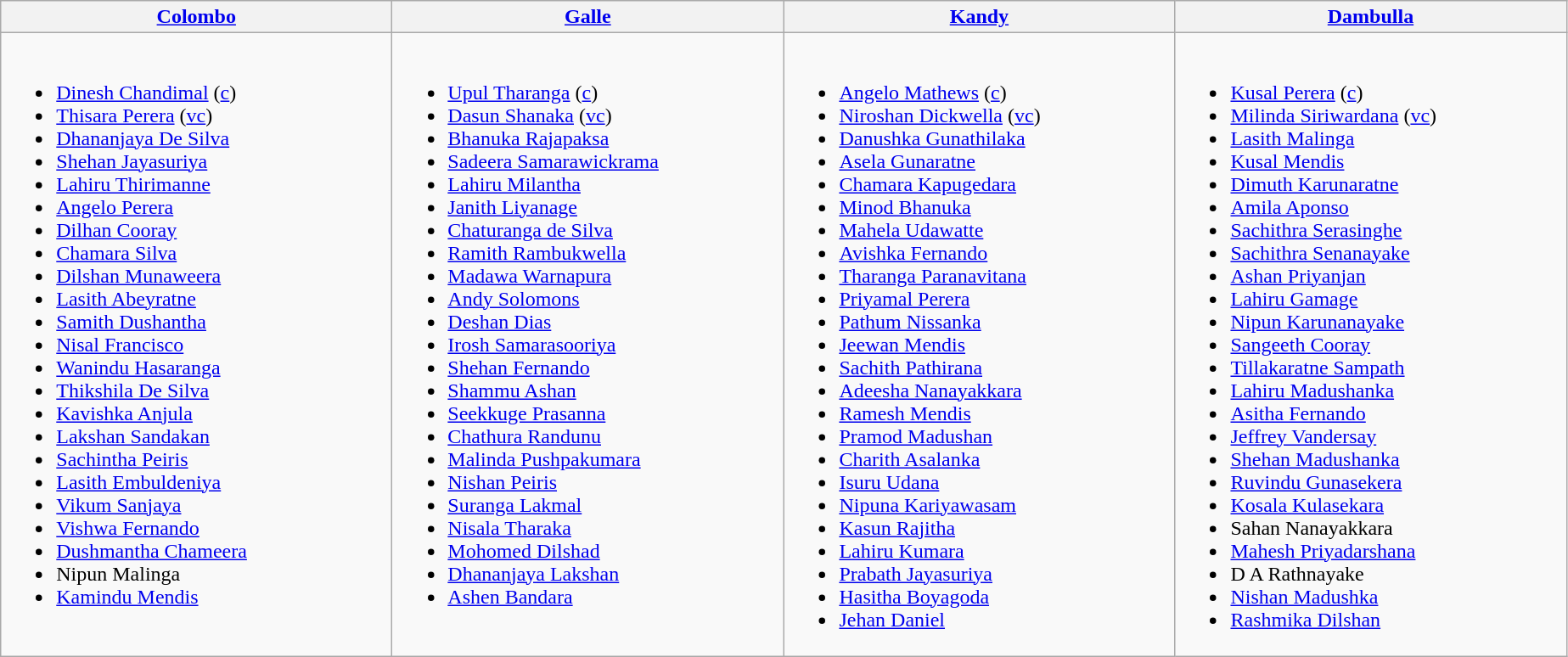<table class="wikitable">
<tr>
<th width=300><a href='#'>Colombo</a></th>
<th width=300><a href='#'>Galle</a></th>
<th width=300><a href='#'>Kandy</a></th>
<th width=300><a href='#'>Dambulla</a></th>
</tr>
<tr>
<td valign=top><br><ul><li><a href='#'>Dinesh Chandimal</a> (<a href='#'>c</a>)</li><li><a href='#'>Thisara Perera</a> (<a href='#'>vc</a>)</li><li><a href='#'>Dhananjaya De Silva</a></li><li><a href='#'>Shehan Jayasuriya</a></li><li><a href='#'>Lahiru Thirimanne</a></li><li><a href='#'>Angelo Perera</a></li><li><a href='#'>Dilhan Cooray</a></li><li><a href='#'>Chamara Silva</a></li><li><a href='#'>Dilshan Munaweera</a></li><li><a href='#'>Lasith Abeyratne</a></li><li><a href='#'>Samith Dushantha</a></li><li><a href='#'>Nisal Francisco</a></li><li><a href='#'>Wanindu Hasaranga</a></li><li><a href='#'>Thikshila De Silva</a></li><li><a href='#'>Kavishka Anjula</a></li><li><a href='#'>Lakshan Sandakan</a></li><li><a href='#'>Sachintha Peiris</a></li><li><a href='#'>Lasith Embuldeniya</a></li><li><a href='#'>Vikum Sanjaya</a></li><li><a href='#'>Vishwa Fernando</a></li><li><a href='#'>Dushmantha Chameera</a></li><li>Nipun Malinga</li><li><a href='#'>Kamindu Mendis</a></li></ul></td>
<td valign=top><br><ul><li><a href='#'>Upul Tharanga</a> (<a href='#'>c</a>)</li><li><a href='#'>Dasun Shanaka</a> (<a href='#'>vc</a>)</li><li><a href='#'>Bhanuka Rajapaksa</a></li><li><a href='#'>Sadeera Samarawickrama</a></li><li><a href='#'>Lahiru Milantha</a></li><li><a href='#'>Janith Liyanage</a></li><li><a href='#'>Chaturanga de Silva</a></li><li><a href='#'>Ramith Rambukwella</a></li><li><a href='#'>Madawa Warnapura</a></li><li><a href='#'>Andy Solomons</a></li><li><a href='#'>Deshan Dias</a></li><li><a href='#'>Irosh Samarasooriya</a></li><li><a href='#'>Shehan Fernando</a></li><li><a href='#'>Shammu Ashan</a></li><li><a href='#'>Seekkuge Prasanna</a></li><li><a href='#'>Chathura Randunu</a></li><li><a href='#'>Malinda Pushpakumara</a></li><li><a href='#'>Nishan Peiris</a></li><li><a href='#'>Suranga Lakmal</a></li><li><a href='#'>Nisala Tharaka</a></li><li><a href='#'>Mohomed Dilshad</a></li><li><a href='#'>Dhananjaya Lakshan</a></li><li><a href='#'>Ashen Bandara</a></li></ul></td>
<td valign=top><br><ul><li><a href='#'>Angelo Mathews</a> (<a href='#'>c</a>)</li><li><a href='#'>Niroshan Dickwella</a> (<a href='#'>vc</a>)</li><li><a href='#'>Danushka Gunathilaka</a></li><li><a href='#'>Asela Gunaratne</a></li><li><a href='#'>Chamara Kapugedara</a></li><li><a href='#'>Minod Bhanuka</a></li><li><a href='#'>Mahela Udawatte</a></li><li><a href='#'>Avishka Fernando</a></li><li><a href='#'>Tharanga Paranavitana</a></li><li><a href='#'>Priyamal Perera</a></li><li><a href='#'>Pathum Nissanka</a></li><li><a href='#'>Jeewan Mendis</a></li><li><a href='#'>Sachith Pathirana</a></li><li><a href='#'>Adeesha Nanayakkara</a></li><li><a href='#'>Ramesh Mendis</a></li><li><a href='#'>Pramod Madushan</a></li><li><a href='#'>Charith Asalanka</a></li><li><a href='#'>Isuru Udana</a></li><li><a href='#'>Nipuna Kariyawasam</a></li><li><a href='#'>Kasun Rajitha</a></li><li><a href='#'>Lahiru Kumara</a></li><li><a href='#'>Prabath Jayasuriya</a></li><li><a href='#'>Hasitha Boyagoda</a></li><li><a href='#'>Jehan Daniel</a></li></ul></td>
<td valign=top><br><ul><li><a href='#'>Kusal Perera</a> (<a href='#'>c</a>)</li><li><a href='#'>Milinda Siriwardana</a> (<a href='#'>vc</a>)</li><li><a href='#'>Lasith Malinga</a></li><li><a href='#'>Kusal Mendis</a></li><li><a href='#'>Dimuth Karunaratne</a></li><li><a href='#'>Amila Aponso</a></li><li><a href='#'>Sachithra Serasinghe</a></li><li><a href='#'>Sachithra Senanayake</a></li><li><a href='#'>Ashan Priyanjan</a></li><li><a href='#'>Lahiru Gamage</a></li><li><a href='#'>Nipun Karunanayake</a></li><li><a href='#'>Sangeeth Cooray</a></li><li><a href='#'>Tillakaratne Sampath</a></li><li><a href='#'>Lahiru Madushanka</a></li><li><a href='#'>Asitha Fernando</a></li><li><a href='#'>Jeffrey Vandersay</a></li><li><a href='#'>Shehan Madushanka</a></li><li><a href='#'>Ruvindu Gunasekera</a></li><li><a href='#'>Kosala Kulasekara</a></li><li>Sahan Nanayakkara</li><li><a href='#'>Mahesh Priyadarshana</a></li><li>D A Rathnayake</li><li><a href='#'>Nishan Madushka</a></li><li><a href='#'>Rashmika Dilshan</a></li></ul></td>
</tr>
</table>
